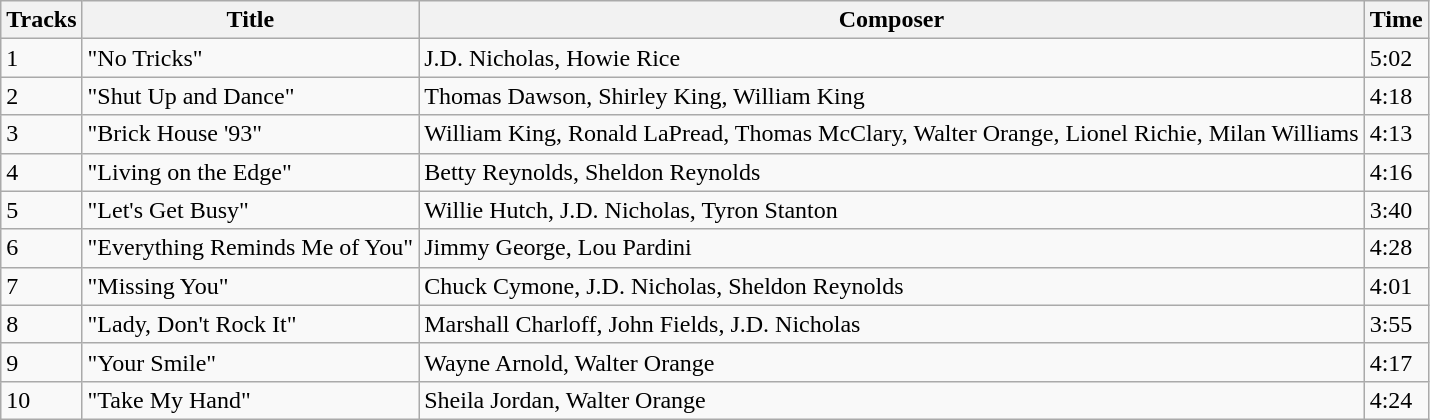<table class="wikitable">
<tr>
<th scope="col">Tracks</th>
<th scope="col">Title</th>
<th scope="col">Composer</th>
<th scope="col">Time</th>
</tr>
<tr>
<td>1</td>
<td scope="row">"No Tricks"</td>
<td>J.D. Nicholas, Howie Rice</td>
<td>5:02</td>
</tr>
<tr>
<td>2</td>
<td scope="row">"Shut Up and Dance"</td>
<td>Thomas Dawson, Shirley King, William King</td>
<td>4:18</td>
</tr>
<tr>
<td>3</td>
<td scope="row">"Brick House '93"</td>
<td>William King, Ronald LaPread, Thomas McClary, Walter Orange, Lionel Richie, Milan Williams</td>
<td>4:13</td>
</tr>
<tr>
<td>4</td>
<td scope="row">"Living on the Edge"</td>
<td>Betty Reynolds, Sheldon Reynolds</td>
<td>4:16</td>
</tr>
<tr>
<td>5</td>
<td scope="row">"Let's Get Busy"</td>
<td>Willie Hutch, J.D. Nicholas, Tyron Stanton</td>
<td>3:40</td>
</tr>
<tr>
<td>6</td>
<td scope="row">"Everything Reminds Me of You"</td>
<td>Jimmy George, Lou Pardini</td>
<td>4:28</td>
</tr>
<tr>
<td>7</td>
<td scope="row">"Missing You"</td>
<td>Chuck Cymone, J.D. Nicholas, Sheldon Reynolds</td>
<td>4:01</td>
</tr>
<tr>
<td>8</td>
<td scope="row">"Lady, Don't Rock It"</td>
<td>Marshall Charloff, John Fields, J.D. Nicholas</td>
<td>3:55</td>
</tr>
<tr>
<td>9</td>
<td scope="row">"Your Smile"</td>
<td>Wayne Arnold, Walter Orange</td>
<td>4:17</td>
</tr>
<tr>
<td>10</td>
<td scope="row">"Take My Hand"</td>
<td>Sheila Jordan, Walter Orange</td>
<td>4:24</td>
</tr>
</table>
